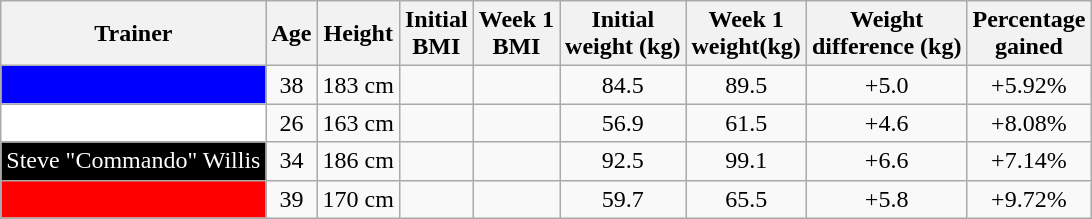<table class="wikitable" style="text-align:center">
<tr>
<th>Trainer</th>
<th>Age</th>
<th>Height</th>
<th>Initial<br>BMI</th>
<th>Week 1<br>BMI</th>
<th>Initial<br>weight (kg)</th>
<th>Week 1<br>weight(kg)</th>
<th>Weight<br>difference (kg)</th>
<th>Percentage<br>gained</th>
</tr>
<tr>
<td style="background:blue;color:white;"><a href='#'></a></td>
<td>38</td>
<td>183 cm</td>
<td></td>
<td></td>
<td>84.5</td>
<td>89.5</td>
<td>+5.0</td>
<td>+5.92%</td>
</tr>
<tr>
<td style="background:white;"><a href='#'></a></td>
<td>26</td>
<td>163 cm</td>
<td></td>
<td></td>
<td>56.9</td>
<td>61.5</td>
<td>+4.6</td>
<td>+8.08%</td>
</tr>
<tr>
<td style="background:black;color:white;">Steve "Commando" Willis</td>
<td>34</td>
<td>186 cm</td>
<td></td>
<td></td>
<td>92.5</td>
<td>99.1</td>
<td>+6.6</td>
<td>+7.14%</td>
</tr>
<tr>
<td style="background:red;color:white;"><a href='#'></a></td>
<td>39</td>
<td>170 cm</td>
<td></td>
<td></td>
<td>59.7</td>
<td>65.5</td>
<td>+5.8</td>
<td>+9.72%</td>
</tr>
</table>
